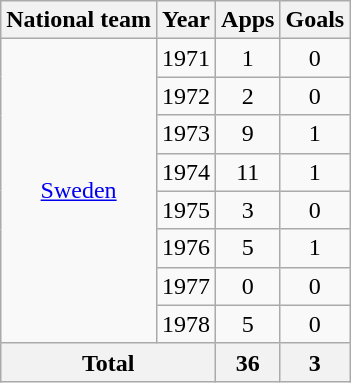<table class="wikitable" style="text-align:center">
<tr>
<th>National team</th>
<th>Year</th>
<th>Apps</th>
<th>Goals</th>
</tr>
<tr>
<td rowspan="8"><a href='#'>Sweden</a></td>
<td>1971</td>
<td>1</td>
<td>0</td>
</tr>
<tr>
<td>1972</td>
<td>2</td>
<td>0</td>
</tr>
<tr>
<td>1973</td>
<td>9</td>
<td>1</td>
</tr>
<tr>
<td>1974</td>
<td>11</td>
<td>1</td>
</tr>
<tr>
<td>1975</td>
<td>3</td>
<td>0</td>
</tr>
<tr>
<td>1976</td>
<td>5</td>
<td>1</td>
</tr>
<tr>
<td>1977</td>
<td>0</td>
<td>0</td>
</tr>
<tr>
<td>1978</td>
<td>5</td>
<td>0</td>
</tr>
<tr>
<th colspan="2">Total</th>
<th>36</th>
<th>3</th>
</tr>
</table>
